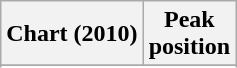<table class="wikitable sortable plainrowheaders">
<tr>
<th scope="col">Chart (2010)</th>
<th scope="col">Peak<br>position</th>
</tr>
<tr>
</tr>
<tr>
</tr>
</table>
